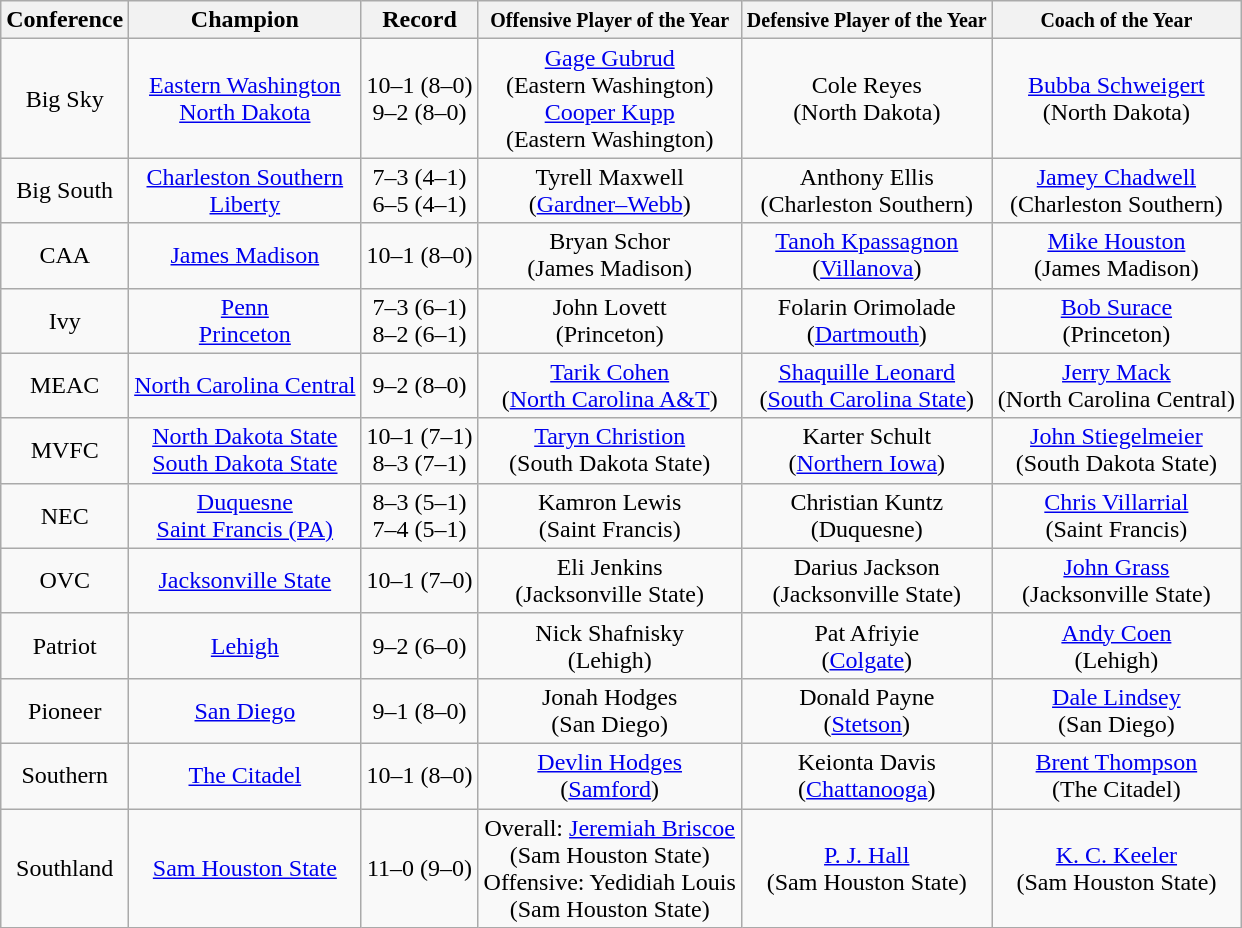<table class="wikitable" style="text-align:center;">
<tr>
<th>Conference</th>
<th>Champion</th>
<th>Record</th>
<th><small>Offensive Player of the Year</small></th>
<th><small>Defensive Player of the Year</small></th>
<th><small>Coach of the Year</small></th>
</tr>
<tr>
<td>Big Sky</td>
<td><a href='#'>Eastern Washington</a><br><a href='#'>North Dakota</a></td>
<td>10–1 (8–0)<br>9–2 (8–0)</td>
<td><a href='#'>Gage Gubrud</a><br>(Eastern Washington)<br><a href='#'>Cooper Kupp</a><br>(Eastern Washington)</td>
<td>Cole Reyes<br>(North Dakota)</td>
<td><a href='#'>Bubba Schweigert</a><br>(North Dakota)</td>
</tr>
<tr>
<td>Big South</td>
<td><a href='#'>Charleston Southern</a><br><a href='#'>Liberty</a></td>
<td>7–3 (4–1)<br>6–5 (4–1)</td>
<td>Tyrell Maxwell<br>(<a href='#'>Gardner–Webb</a>)</td>
<td>Anthony Ellis<br>(Charleston Southern)</td>
<td><a href='#'>Jamey Chadwell</a><br>(Charleston Southern)</td>
</tr>
<tr>
<td>CAA</td>
<td><a href='#'>James Madison</a></td>
<td>10–1 (8–0)</td>
<td>Bryan Schor<br>(James Madison)</td>
<td><a href='#'>Tanoh Kpassagnon</a><br>(<a href='#'>Villanova</a>)</td>
<td><a href='#'>Mike Houston</a><br>(James Madison)</td>
</tr>
<tr>
<td>Ivy</td>
<td><a href='#'>Penn</a><br><a href='#'>Princeton</a></td>
<td>7–3 (6–1)<br>8–2 (6–1)</td>
<td>John Lovett<br>(Princeton)</td>
<td>Folarin Orimolade<br>(<a href='#'>Dartmouth</a>)</td>
<td><a href='#'>Bob Surace</a><br>(Princeton)</td>
</tr>
<tr>
<td>MEAC</td>
<td><a href='#'>North Carolina Central</a></td>
<td>9–2 (8–0)</td>
<td><a href='#'>Tarik Cohen</a><br>(<a href='#'>North Carolina A&T</a>)</td>
<td><a href='#'>Shaquille Leonard</a><br>(<a href='#'>South Carolina State</a>)</td>
<td><a href='#'>Jerry Mack</a><br>(North Carolina Central)</td>
</tr>
<tr>
<td>MVFC</td>
<td><a href='#'>North Dakota State</a><br><a href='#'>South Dakota State</a></td>
<td>10–1 (7–1)<br>8–3 (7–1)</td>
<td><a href='#'>Taryn Christion</a><br>(South Dakota State)</td>
<td>Karter Schult<br>(<a href='#'>Northern Iowa</a>)</td>
<td><a href='#'>John Stiegelmeier</a><br>(South Dakota State)</td>
</tr>
<tr>
<td>NEC</td>
<td><a href='#'>Duquesne</a><br><a href='#'>Saint Francis (PA)</a></td>
<td>8–3 (5–1)<br>7–4 (5–1)</td>
<td>Kamron Lewis<br>(Saint Francis)</td>
<td>Christian Kuntz<br>(Duquesne)</td>
<td><a href='#'>Chris Villarrial</a><br>(Saint Francis)</td>
</tr>
<tr>
<td>OVC</td>
<td><a href='#'>Jacksonville State</a></td>
<td>10–1 (7–0)</td>
<td>Eli Jenkins<br>(Jacksonville State)</td>
<td>Darius Jackson<br>(Jacksonville State)</td>
<td><a href='#'>John Grass</a><br>(Jacksonville State)</td>
</tr>
<tr>
<td>Patriot</td>
<td><a href='#'>Lehigh</a></td>
<td>9–2 (6–0)</td>
<td>Nick Shafnisky<br>(Lehigh)</td>
<td>Pat Afriyie<br>(<a href='#'>Colgate</a>)</td>
<td><a href='#'>Andy Coen</a><br>(Lehigh)</td>
</tr>
<tr>
<td>Pioneer</td>
<td><a href='#'>San Diego</a></td>
<td>9–1 (8–0)</td>
<td>Jonah Hodges<br>(San Diego)</td>
<td>Donald Payne<br>(<a href='#'>Stetson</a>)</td>
<td><a href='#'>Dale Lindsey</a><br>(San Diego)</td>
</tr>
<tr>
<td>Southern</td>
<td><a href='#'>The Citadel</a></td>
<td>10–1 (8–0)</td>
<td><a href='#'>Devlin Hodges</a><br>(<a href='#'>Samford</a>)</td>
<td>Keionta Davis<br>(<a href='#'>Chattanooga</a>)</td>
<td><a href='#'>Brent Thompson</a><br>(The Citadel)</td>
</tr>
<tr>
<td>Southland</td>
<td><a href='#'>Sam Houston State</a></td>
<td>11–0 (9–0)</td>
<td>Overall: <a href='#'>Jeremiah Briscoe</a><br>(Sam Houston State)<br>Offensive: Yedidiah Louis<br>(Sam Houston State)</td>
<td><a href='#'>P. J. Hall</a><br>(Sam Houston State)</td>
<td><a href='#'>K. C. Keeler</a><br>(Sam Houston State)</td>
</tr>
</table>
